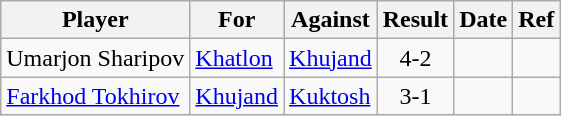<table class="wikitable sortable">
<tr>
<th>Player</th>
<th>For</th>
<th>Against</th>
<th style="text-align:center">Result</th>
<th>Date</th>
<th>Ref</th>
</tr>
<tr>
<td> Umarjon Sharipov</td>
<td><a href='#'>Khatlon</a></td>
<td><a href='#'>Khujand</a></td>
<td style="text-align:center;">4-2</td>
<td></td>
<td></td>
</tr>
<tr>
<td> <a href='#'>Farkhod Tokhirov</a></td>
<td><a href='#'>Khujand</a></td>
<td><a href='#'>Kuktosh</a></td>
<td style="text-align:center;">3-1</td>
<td></td>
<td></td>
</tr>
</table>
